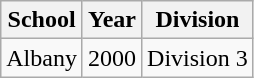<table class="wikitable">
<tr>
<th>School</th>
<th>Year</th>
<th>Division</th>
</tr>
<tr>
<td>Albany</td>
<td>2000</td>
<td>Division 3</td>
</tr>
</table>
